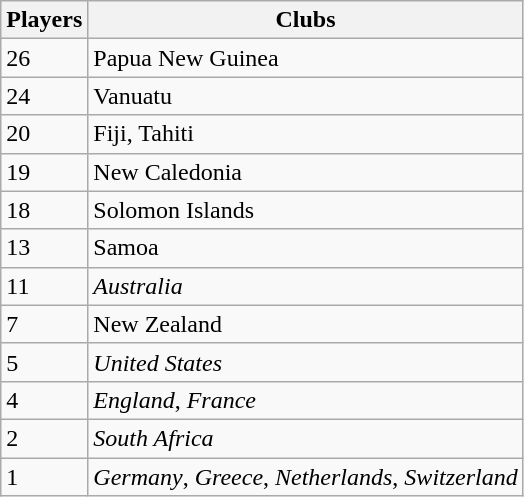<table class="wikitable">
<tr>
<th>Players</th>
<th>Clubs</th>
</tr>
<tr>
<td>26</td>
<td> Papua New Guinea</td>
</tr>
<tr>
<td>24</td>
<td> Vanuatu</td>
</tr>
<tr>
<td>20</td>
<td> Fiji,  Tahiti</td>
</tr>
<tr>
<td>19</td>
<td> New Caledonia</td>
</tr>
<tr>
<td>18</td>
<td> Solomon Islands</td>
</tr>
<tr>
<td>13</td>
<td> Samoa</td>
</tr>
<tr>
<td>11</td>
<td> <em>Australia</em></td>
</tr>
<tr>
<td>7</td>
<td> New Zealand</td>
</tr>
<tr>
<td>5</td>
<td> <em>United States</em></td>
</tr>
<tr>
<td>4</td>
<td> <em>England</em>,  <em>France</em></td>
</tr>
<tr>
<td>2</td>
<td> <em>South Africa</em></td>
</tr>
<tr>
<td>1</td>
<td> <em>Germany</em>,  <em>Greece</em>,  <em>Netherlands</em>,  <em>Switzerland</em></td>
</tr>
</table>
